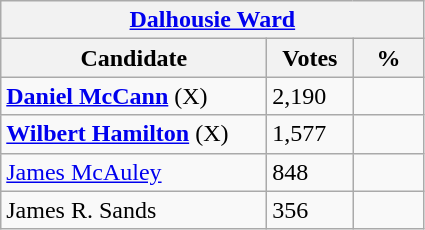<table class="wikitable">
<tr>
<th colspan="3"><a href='#'>Dalhousie Ward</a></th>
</tr>
<tr>
<th style="width: 170px">Candidate</th>
<th style="width: 50px">Votes</th>
<th style="width: 40px">%</th>
</tr>
<tr>
<td><strong><a href='#'>Daniel McCann</a></strong> (X)</td>
<td>2,190</td>
<td></td>
</tr>
<tr>
<td><strong><a href='#'>Wilbert Hamilton</a></strong> (X)</td>
<td>1,577</td>
<td></td>
</tr>
<tr>
<td><a href='#'>James McAuley</a></td>
<td>848</td>
<td></td>
</tr>
<tr>
<td>James R. Sands</td>
<td>356</td>
<td></td>
</tr>
</table>
